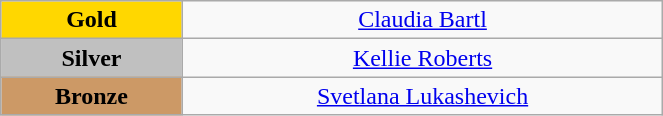<table class="wikitable" style="text-align:center; " width="35%">
<tr>
<td bgcolor="gold"><strong>Gold</strong></td>
<td><a href='#'>Claudia Bartl</a><br>  <small><em></em></small></td>
</tr>
<tr>
<td bgcolor="silver"><strong>Silver</strong></td>
<td><a href='#'>Kellie Roberts</a><br>  <small><em></em></small></td>
</tr>
<tr>
<td bgcolor="CC9966"><strong>Bronze</strong></td>
<td><a href='#'>Svetlana Lukashevich</a><br>  <small><em></em></small></td>
</tr>
</table>
